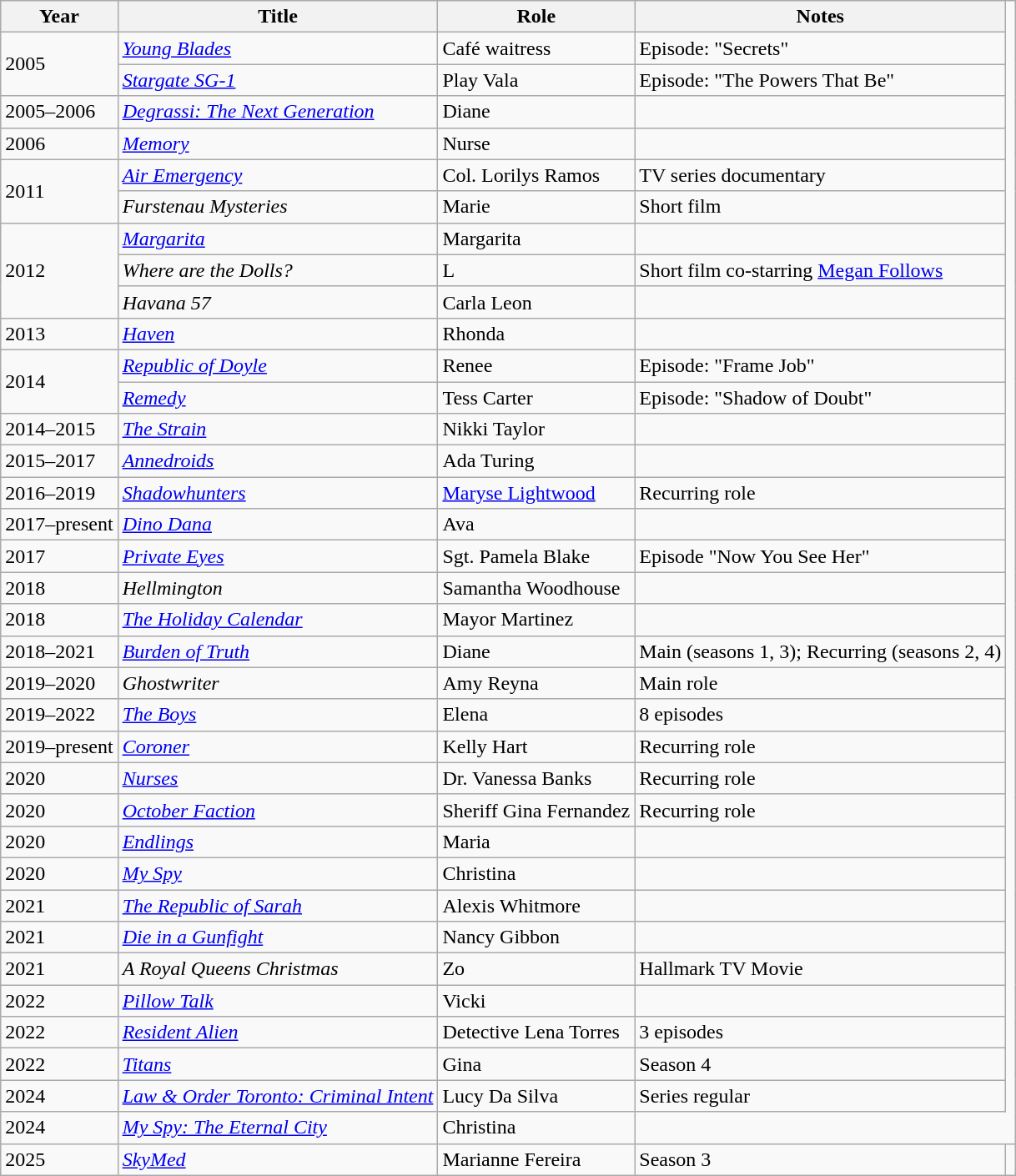<table class="wikitable sortable">
<tr>
<th>Year</th>
<th>Title</th>
<th>Role</th>
<th class="unsortable">Notes</th>
</tr>
<tr>
<td rowspan=2>2005</td>
<td><em><a href='#'>Young Blades</a></em></td>
<td>Café waitress</td>
<td>Episode: "Secrets"</td>
</tr>
<tr>
<td><em><a href='#'>Stargate SG-1</a></em></td>
<td>Play Vala</td>
<td>Episode: "The Powers That Be"</td>
</tr>
<tr>
<td>2005–2006</td>
<td><em><a href='#'>Degrassi: The Next Generation</a></em></td>
<td>Diane</td>
<td></td>
</tr>
<tr>
<td>2006</td>
<td><em><a href='#'>Memory</a></em></td>
<td>Nurse</td>
<td></td>
</tr>
<tr>
<td rowspan=2>2011</td>
<td><em><a href='#'>Air Emergency</a></em></td>
<td>Col. Lorilys Ramos</td>
<td>TV series documentary</td>
</tr>
<tr>
<td><em>Furstenau Mysteries</em></td>
<td>Marie</td>
<td>Short film</td>
</tr>
<tr>
<td rowspan=3>2012</td>
<td><em><a href='#'>Margarita</a></em></td>
<td>Margarita</td>
<td></td>
</tr>
<tr>
<td><em>Where are the Dolls?</em></td>
<td>L</td>
<td>Short film co-starring <a href='#'>Megan Follows</a></td>
</tr>
<tr>
<td><em>Havana 57</em></td>
<td>Carla Leon</td>
<td></td>
</tr>
<tr>
<td>2013</td>
<td><em><a href='#'>Haven</a></em></td>
<td>Rhonda</td>
<td></td>
</tr>
<tr>
<td rowspan=2>2014</td>
<td><em><a href='#'>Republic of Doyle</a></em></td>
<td>Renee</td>
<td>Episode: "Frame Job"</td>
</tr>
<tr>
<td><em><a href='#'>Remedy</a></em></td>
<td>Tess Carter</td>
<td>Episode: "Shadow of Doubt"</td>
</tr>
<tr>
<td>2014–2015</td>
<td data-sort-value="Strain, The"><em><a href='#'>The Strain</a></em></td>
<td>Nikki Taylor</td>
<td></td>
</tr>
<tr>
<td>2015–2017</td>
<td><em><a href='#'>Annedroids</a></em></td>
<td>Ada Turing</td>
<td></td>
</tr>
<tr>
<td>2016–2019</td>
<td><em><a href='#'>Shadowhunters</a></em></td>
<td><a href='#'>Maryse Lightwood</a></td>
<td>Recurring role</td>
</tr>
<tr>
<td>2017–present</td>
<td><em><a href='#'>Dino Dana</a></em></td>
<td>Ava</td>
<td></td>
</tr>
<tr>
<td>2017</td>
<td><em><a href='#'>Private Eyes</a></em></td>
<td>Sgt. Pamela Blake</td>
<td>Episode "Now You See Her"</td>
</tr>
<tr>
<td>2018</td>
<td><em>Hellmington</em></td>
<td>Samantha Woodhouse</td>
<td></td>
</tr>
<tr>
<td>2018</td>
<td data-sort-value="Holiday Calendar, The"><em><a href='#'>The Holiday Calendar</a></em></td>
<td>Mayor Martinez</td>
<td></td>
</tr>
<tr>
<td>2018–2021</td>
<td><em><a href='#'>Burden of Truth</a></em></td>
<td>Diane</td>
<td>Main (seasons 1, 3); Recurring (seasons 2, 4)</td>
</tr>
<tr>
<td>2019–2020</td>
<td><em>Ghostwriter</em></td>
<td>Amy Reyna</td>
<td>Main role</td>
</tr>
<tr>
<td>2019–2022</td>
<td data-sort-value="Boys, The"><em><a href='#'>The Boys</a></em></td>
<td>Elena</td>
<td>8 episodes</td>
</tr>
<tr>
<td>2019–present</td>
<td><em><a href='#'>Coroner</a></em></td>
<td>Kelly Hart</td>
<td>Recurring role</td>
</tr>
<tr>
<td>2020</td>
<td><em><a href='#'>Nurses</a></em></td>
<td>Dr. Vanessa Banks</td>
<td>Recurring role</td>
</tr>
<tr>
<td>2020</td>
<td><em><a href='#'>October Faction</a></em></td>
<td>Sheriff Gina Fernandez</td>
<td>Recurring role</td>
</tr>
<tr>
<td>2020</td>
<td><em><a href='#'>Endlings</a></em></td>
<td>Maria</td>
<td></td>
</tr>
<tr>
<td>2020</td>
<td><em><a href='#'>My Spy</a></em></td>
<td>Christina</td>
<td></td>
</tr>
<tr>
<td>2021</td>
<td data-sort-value="Republic of Sarah, The"><em><a href='#'>The Republic of Sarah</a></em></td>
<td>Alexis Whitmore</td>
<td></td>
</tr>
<tr>
<td>2021</td>
<td><em><a href='#'>Die in a Gunfight</a></em></td>
<td>Nancy Gibbon</td>
<td></td>
</tr>
<tr>
<td>2021</td>
<td data-sort-value="Royal Queens Christmas, A"><em>A Royal Queens Christmas</em></td>
<td>Zo</td>
<td>Hallmark TV Movie</td>
</tr>
<tr>
<td>2022</td>
<td><em><a href='#'>Pillow Talk</a></em></td>
<td>Vicki</td>
<td></td>
</tr>
<tr>
<td>2022</td>
<td><em><a href='#'>Resident Alien</a></em></td>
<td>Detective Lena Torres</td>
<td>3 episodes</td>
</tr>
<tr>
<td>2022</td>
<td><em><a href='#'>Titans</a></em></td>
<td>Gina</td>
<td>Season 4</td>
</tr>
<tr>
<td>2024</td>
<td><em><a href='#'>Law & Order Toronto: Criminal Intent</a></em></td>
<td>Lucy Da Silva</td>
<td>Series regular</td>
</tr>
<tr>
<td>2024</td>
<td><em><a href='#'>My Spy: The Eternal City</a></em></td>
<td>Christina</td>
</tr>
<tr>
<td>2025</td>
<td><em><a href='#'>SkyMed</a></em></td>
<td>Marianne Fereira</td>
<td>Season 3</td>
<td></td>
</tr>
</table>
